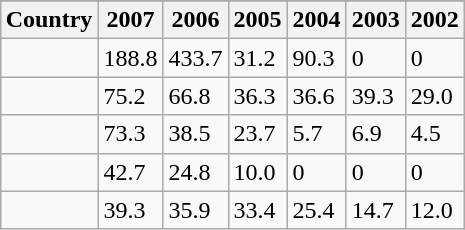<table class="wikitable" style="float: right; margin-left: 10px">
<tr>
</tr>
<tr>
<th>Country</th>
<th>2007</th>
<th>2006</th>
<th>2005</th>
<th>2004</th>
<th>2003</th>
<th>2002</th>
</tr>
<tr>
<td></td>
<td>188.8</td>
<td>433.7</td>
<td>31.2</td>
<td>90.3</td>
<td>0</td>
<td>0</td>
</tr>
<tr>
<td></td>
<td>75.2</td>
<td>66.8</td>
<td>36.3</td>
<td>36.6</td>
<td>39.3</td>
<td>29.0</td>
</tr>
<tr>
<td></td>
<td>73.3</td>
<td>38.5</td>
<td>23.7</td>
<td>5.7</td>
<td>6.9</td>
<td>4.5</td>
</tr>
<tr>
<td></td>
<td>42.7</td>
<td>24.8</td>
<td>10.0</td>
<td>0</td>
<td>0</td>
<td>0</td>
</tr>
<tr>
<td></td>
<td>39.3</td>
<td>35.9</td>
<td>33.4</td>
<td>25.4</td>
<td>14.7</td>
<td>12.0</td>
</tr>
</table>
